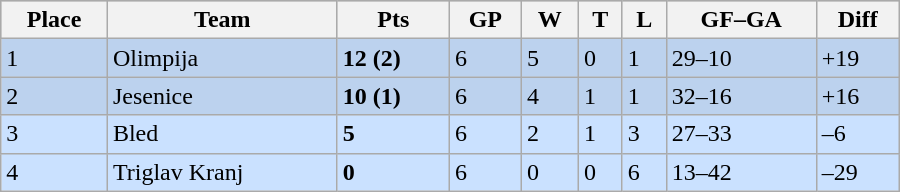<table class="wikitable" width="600px">
<tr style="background-color:#c0c0c0;">
<th>Place</th>
<th>Team</th>
<th>Pts</th>
<th>GP</th>
<th>W</th>
<th>T</th>
<th>L</th>
<th>GF–GA</th>
<th>Diff</th>
</tr>
<tr bgcolor="#BCD2EE">
<td>1</td>
<td>Olimpija</td>
<td><strong>12 (2)</strong></td>
<td>6</td>
<td>5</td>
<td>0</td>
<td>1</td>
<td>29–10</td>
<td>+19</td>
</tr>
<tr bgcolor="#BCD2EE">
<td>2</td>
<td>Jesenice</td>
<td><strong>10 (1)</strong></td>
<td>6</td>
<td>4</td>
<td>1</td>
<td>1</td>
<td>32–16</td>
<td>+16</td>
</tr>
<tr bgcolor="#CAE1FF">
<td>3</td>
<td>Bled</td>
<td><strong>5</strong></td>
<td>6</td>
<td>2</td>
<td>1</td>
<td>3</td>
<td>27–33</td>
<td>–6</td>
</tr>
<tr bgcolor="#CAE1FF">
<td>4</td>
<td>Triglav Kranj</td>
<td><strong>0</strong></td>
<td>6</td>
<td>0</td>
<td>0</td>
<td>6</td>
<td>13–42</td>
<td>–29</td>
</tr>
</table>
